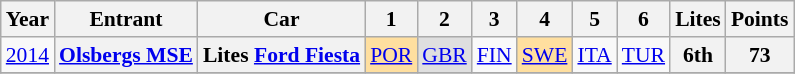<table class="wikitable" border="1" style="text-align:center; font-size:90%;">
<tr valign="top">
<th>Year</th>
<th>Entrant</th>
<th>Car</th>
<th>1</th>
<th>2</th>
<th>3</th>
<th>4</th>
<th>5</th>
<th>6</th>
<th>Lites</th>
<th>Points</th>
</tr>
<tr>
<td><a href='#'>2014</a></td>
<th><a href='#'>Olsbergs MSE</a></th>
<th>Lites <a href='#'>Ford Fiesta</a></th>
<td style="background:#FFDF9F;"><a href='#'>POR</a><br></td>
<td style="background:#DFDFDF;"><a href='#'>GBR</a><br></td>
<td><a href='#'>FIN</a></td>
<td style="background:#FFDF9F;"><a href='#'>SWE</a><br></td>
<td><a href='#'>ITA</a></td>
<td><a href='#'>TUR</a></td>
<th>6th</th>
<th>73</th>
</tr>
<tr>
</tr>
</table>
